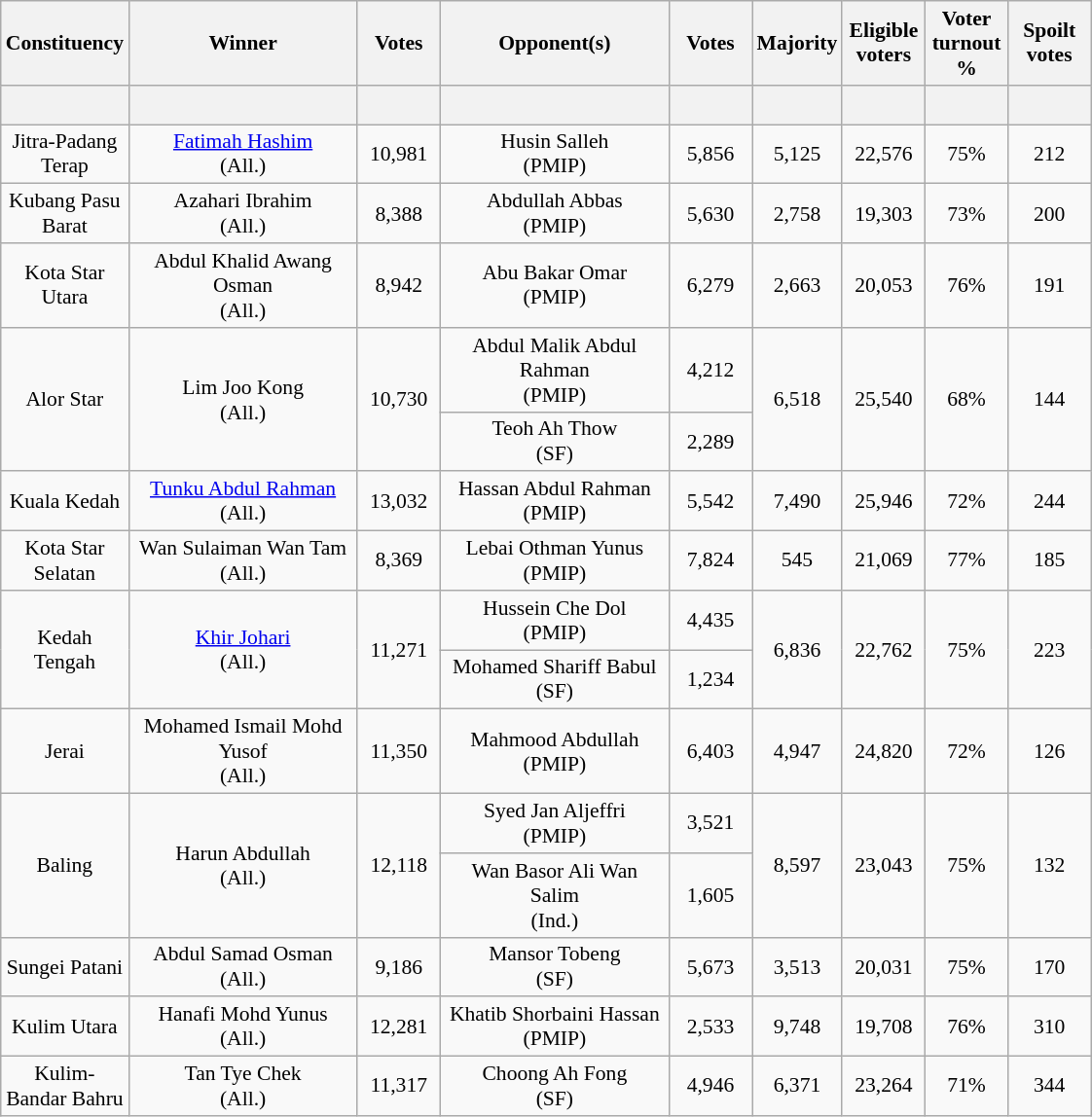<table class="wikitable sortable" style="text-align:center; font-size:90%">
<tr>
<th width="60">Constituency</th>
<th width="150">Winner</th>
<th width="50">Votes</th>
<th width="150">Opponent(s)</th>
<th width="50">Votes</th>
<th width="50">Majority</th>
<th width="50">Eligible voters</th>
<th width="50">Voter turnout %</th>
<th width="50">Spoilt votes</th>
</tr>
<tr>
<th height="20"></th>
<th></th>
<th></th>
<th></th>
<th></th>
<th></th>
<th></th>
<th></th>
<th></th>
</tr>
<tr>
<td>Jitra-Padang Terap</td>
<td><a href='#'>Fatimah Hashim</a><br>(All.)</td>
<td>10,981</td>
<td>Husin Salleh<br>(PMIP)</td>
<td>5,856</td>
<td>5,125</td>
<td>22,576</td>
<td>75%</td>
<td>212</td>
</tr>
<tr>
<td>Kubang Pasu Barat</td>
<td>Azahari Ibrahim<br>(All.)</td>
<td>8,388</td>
<td>Abdullah Abbas<br>(PMIP)</td>
<td>5,630</td>
<td>2,758</td>
<td>19,303</td>
<td>73%</td>
<td>200</td>
</tr>
<tr>
<td>Kota Star Utara</td>
<td>Abdul Khalid Awang Osman<br>(All.)</td>
<td>8,942</td>
<td>Abu Bakar Omar<br>(PMIP)</td>
<td>6,279</td>
<td>2,663</td>
<td>20,053</td>
<td>76%</td>
<td>191</td>
</tr>
<tr>
<td rowspan=2>Alor Star</td>
<td rowspan=2>Lim Joo Kong<br>(All.)</td>
<td rowspan=2>10,730</td>
<td>Abdul Malik Abdul Rahman<br>(PMIP)</td>
<td>4,212</td>
<td rowspan=2>6,518</td>
<td rowspan=2>25,540</td>
<td rowspan=2>68%</td>
<td rowspan=2>144</td>
</tr>
<tr>
<td>Teoh Ah Thow<br>(SF)</td>
<td>2,289</td>
</tr>
<tr>
<td>Kuala Kedah</td>
<td><a href='#'>Tunku Abdul Rahman</a><br>(All.)</td>
<td>13,032</td>
<td>Hassan Abdul Rahman<br>(PMIP)</td>
<td>5,542</td>
<td>7,490</td>
<td>25,946</td>
<td>72%</td>
<td>244</td>
</tr>
<tr>
<td>Kota Star Selatan</td>
<td>Wan Sulaiman Wan Tam<br>(All.)</td>
<td>8,369</td>
<td>Lebai Othman Yunus<br>(PMIP)</td>
<td>7,824</td>
<td>545</td>
<td>21,069</td>
<td>77%</td>
<td>185</td>
</tr>
<tr>
<td rowspan=2>Kedah Tengah</td>
<td rowspan=2><a href='#'>Khir Johari</a><br>(All.)</td>
<td rowspan=2>11,271</td>
<td>Hussein Che Dol<br>(PMIP)</td>
<td>4,435</td>
<td rowspan=2>6,836</td>
<td rowspan=2>22,762</td>
<td rowspan="2">75%</td>
<td rowspan=2>223</td>
</tr>
<tr>
<td>Mohamed Shariff Babul<br>(SF)</td>
<td>1,234</td>
</tr>
<tr>
<td>Jerai</td>
<td>Mohamed Ismail Mohd Yusof<br>(All.)</td>
<td>11,350</td>
<td>Mahmood Abdullah<br>(PMIP)</td>
<td>6,403</td>
<td>4,947</td>
<td>24,820</td>
<td>72%</td>
<td>126</td>
</tr>
<tr>
<td rowspan=2>Baling</td>
<td rowspan=2>Harun Abdullah<br>(All.)</td>
<td rowspan=2>12,118</td>
<td>Syed Jan Aljeffri<br>(PMIP)</td>
<td>3,521</td>
<td rowspan=2>8,597</td>
<td rowspan=2>23,043</td>
<td rowspan=2>75%</td>
<td rowspan=2>132</td>
</tr>
<tr>
<td>Wan Basor Ali Wan Salim<br>(Ind.)</td>
<td>1,605</td>
</tr>
<tr>
<td>Sungei Patani</td>
<td>Abdul Samad Osman<br>(All.)</td>
<td>9,186</td>
<td>Mansor Tobeng<br>(SF)</td>
<td>5,673</td>
<td>3,513</td>
<td>20,031</td>
<td>75%</td>
<td>170</td>
</tr>
<tr>
<td>Kulim Utara</td>
<td>Hanafi Mohd Yunus<br>(All.)</td>
<td>12,281</td>
<td>Khatib Shorbaini Hassan<br>(PMIP)</td>
<td>2,533</td>
<td>9,748</td>
<td>19,708</td>
<td>76%</td>
<td>310</td>
</tr>
<tr>
<td>Kulim-Bandar Bahru</td>
<td>Tan Tye Chek<br>(All.)</td>
<td>11,317</td>
<td>Choong Ah Fong<br>(SF)</td>
<td>4,946</td>
<td>6,371</td>
<td>23,264</td>
<td>71%</td>
<td>344</td>
</tr>
</table>
